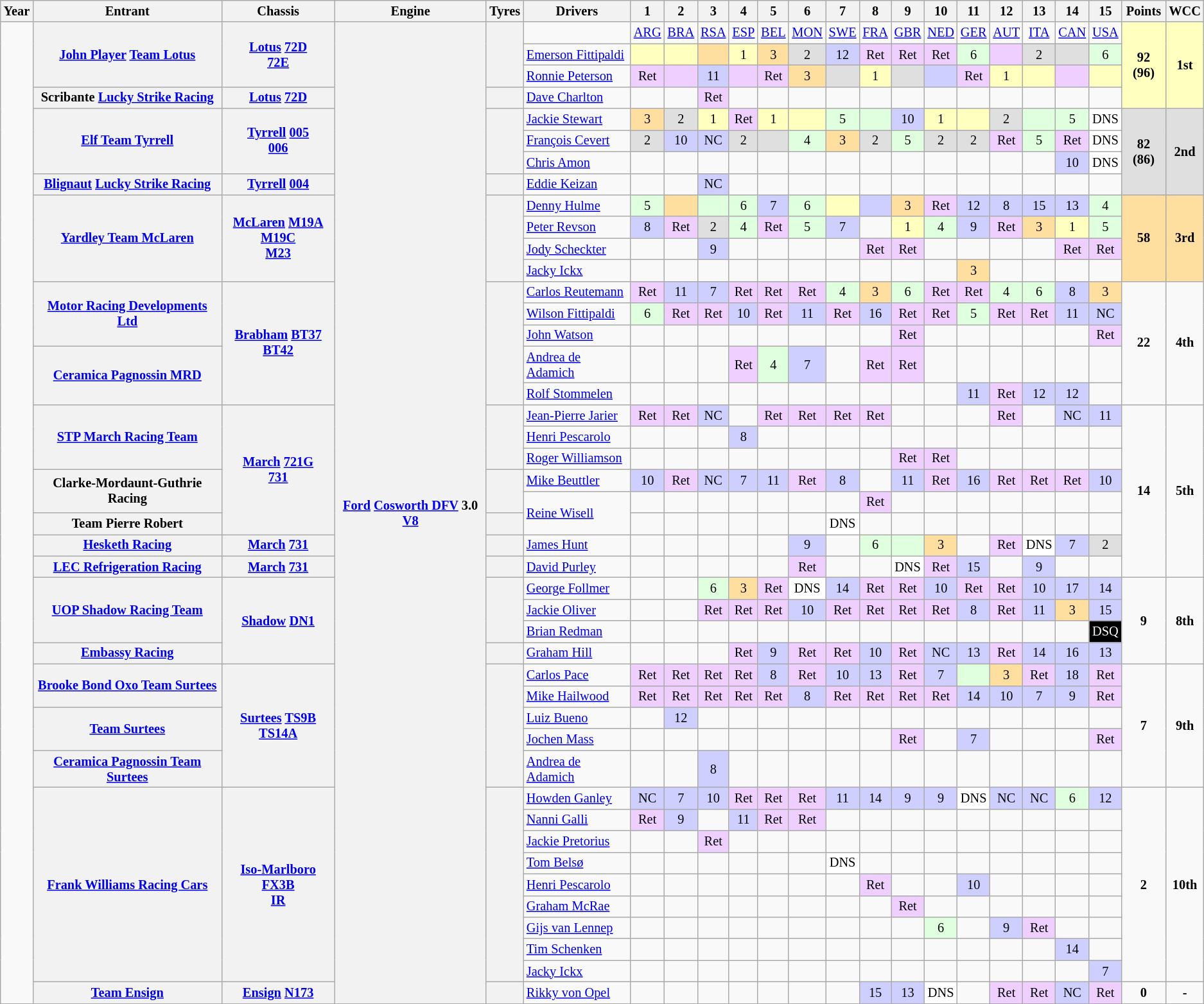<table class="wikitable" style="text-align:center; font-size:85%">
<tr>
<th>Year</th>
<th>Entrant</th>
<th>Chassis</th>
<th>Engine</th>
<th>Tyres</th>
<th>Drivers</th>
<th>1</th>
<th>2</th>
<th>3</th>
<th>4</th>
<th>5</th>
<th>6</th>
<th>7</th>
<th>8</th>
<th>9</th>
<th>10</th>
<th>11</th>
<th>12</th>
<th>13</th>
<th>14</th>
<th>15</th>
<th>Points</th>
<th>WCC</th>
</tr>
<tr>
<td rowspan="44"></td>
<th rowspan="3"><a href='#'>John Player</a> <a href='#'>Team Lotus</a></th>
<th rowspan="3"><a href='#'>Lotus</a> <a href='#'>72D</a><br><a href='#'>72E</a></th>
<th rowspan="44"><a href='#'>Ford</a> <a href='#'>Cosworth DFV</a> 3.0 <a href='#'>V8</a></th>
<th rowspan="3"></th>
<td></td>
<td><a href='#'>ARG</a></td>
<td><a href='#'>BRA</a></td>
<td><a href='#'>RSA</a></td>
<td><a href='#'>ESP</a></td>
<td><a href='#'>BEL</a></td>
<td><a href='#'>MON</a></td>
<td><a href='#'>SWE</a></td>
<td><a href='#'>FRA</a></td>
<td><a href='#'>GBR</a></td>
<td><a href='#'>NED</a></td>
<td><a href='#'>GER</a></td>
<td><a href='#'>AUT</a></td>
<td><a href='#'>ITA</a></td>
<td><a href='#'>CAN</a></td>
<td><a href='#'>USA</a></td>
<td rowspan="4" style="background:#FFFFBF;"><strong>92 (96)</strong></td>
<td rowspan="4" style="background:#FFFFBF;"><strong>1st</strong></td>
</tr>
<tr>
<td align="left"><a href='#'>Emerson Fittipaldi</a></td>
<td style="background:#FFFFBF;"></td>
<td style="background:#FFFFBF;"></td>
<td style="background:#FFDF9F;"></td>
<td style="background:#FFFFBF;">1</td>
<td style="background:#FFDF9F;">3</td>
<td style="background:#DFDFDF;">2</td>
<td style="background:#CFCFFF;">12</td>
<td style="background:#EFCFFF;">Ret</td>
<td style="background:#EFCFFF;">Ret</td>
<td style="background:#EFCFFF;">Ret</td>
<td style="background:#DFFFDF;">6</td>
<td style="background:#EFCFFF;"></td>
<td style="background:#DFDFDF;">2</td>
<td style="background:#DFDFDF;"></td>
<td style="background:#DFFFDF;">6</td>
</tr>
<tr>
<td align="left"><a href='#'>Ronnie Peterson</a></td>
<td style="background:#EFCFFF;">Ret</td>
<td style="background:#EFCFFF;"></td>
<td style="background:#CFCFFF;">11</td>
<td style="background:#EFCFFF;"></td>
<td style="background:#EFCFFF;">Ret</td>
<td style="background:#FFDF9F;">3</td>
<td style="background:#DFDFDF;"></td>
<td style="background:#FFFFBF;">1</td>
<td style="background:#DFDFDF;"></td>
<td style="background:#CFCFFF;"></td>
<td style="background:#EFCFFF;">Ret</td>
<td style="background:#FFFFBF;">1</td>
<td style="background:#FFFFBF;"></td>
<td style="background:#EFCFFF;"></td>
<td style="background:#FFFFBF;"></td>
</tr>
<tr>
<th>Scribante <a href='#'>Lucky Strike Racing</a></th>
<th><a href='#'>Lotus</a> <a href='#'>72D</a></th>
<th></th>
<td align="left"><a href='#'>Dave Charlton</a></td>
<td></td>
<td></td>
<td style="background:#EFCFFF;">Ret</td>
<td></td>
<td></td>
<td></td>
<td></td>
<td></td>
<td></td>
<td></td>
<td></td>
<td></td>
<td></td>
<td></td>
<td></td>
</tr>
<tr>
<th rowspan="3"><a href='#'>Elf Team Tyrrell</a></th>
<th rowspan="3"><a href='#'>Tyrrell</a> <a href='#'>005</a><br><a href='#'>006</a></th>
<th rowspan="3"></th>
<td align="left"><a href='#'>Jackie Stewart</a></td>
<td style="background:#FFDF9F;">3</td>
<td style="background:#DFDFDF;">2</td>
<td style="background:#FFFFBF;">1</td>
<td style="background:#EFCFFF;">Ret</td>
<td style="background:#FFFFBF;">1</td>
<td style="background:#FFFFBF;"></td>
<td style="background:#DFFFDF;">5</td>
<td style="background:#DFFFDF;"></td>
<td style="background:#CFCFFF;">10</td>
<td style="background:#FFFFBF;">1</td>
<td style="background:#FFFFBF;"></td>
<td style="background:#DFDFDF;">2</td>
<td style="background:#DFFFDF;"></td>
<td style="background:#DFFFDF;">5</td>
<td style="background:#ffffff;">DNS</td>
<td rowspan="4" style="background:#DFDFDF;"><strong>82 (86)</strong></td>
<td rowspan="4" style="background:#DFDFDF;"><strong>2nd</strong></td>
</tr>
<tr>
<td align="left"><a href='#'>François Cevert</a></td>
<td style="background:#DFDFDF;">2</td>
<td style="background:#CFCFFF;">10</td>
<td style="background:#cfcfff;">NC</td>
<td style="background:#DFDFDF;">2</td>
<td style="background:#DFDFDF;"></td>
<td style="background:#DFFFDF;">4</td>
<td style="background:#FFDF9F;">3</td>
<td style="background:#DFDFDF;">2</td>
<td style="background:#DFFFDF;">5</td>
<td style="background:#DFDFDF;">2</td>
<td style="background:#DFDFDF;">2</td>
<td style="background:#EFCFFF;">Ret</td>
<td style="background:#DFFFDF;">5</td>
<td style="background:#EFCFFF;">Ret</td>
<td style="background:#ffffff;">DNS</td>
</tr>
<tr>
<td align="left"><a href='#'>Chris Amon</a></td>
<td></td>
<td></td>
<td></td>
<td></td>
<td></td>
<td></td>
<td></td>
<td></td>
<td></td>
<td></td>
<td></td>
<td></td>
<td></td>
<td style="background:#CFCFFF;">10</td>
<td style="background:#ffffff;">DNS</td>
</tr>
<tr>
<th><a href='#'>Blignaut</a> <a href='#'>Lucky Strike Racing</a></th>
<th><a href='#'>Tyrrell</a> <a href='#'>004</a></th>
<th></th>
<td align="left"><a href='#'>Eddie Keizan</a></td>
<td></td>
<td></td>
<td style="background:#cfcfff;">NC</td>
<td></td>
<td></td>
<td></td>
<td></td>
<td></td>
<td></td>
<td></td>
<td></td>
<td></td>
<td></td>
<td></td>
<td></td>
</tr>
<tr>
<th rowspan="4"><a href='#'>Yardley Team McLaren</a></th>
<th rowspan="4"><a href='#'>McLaren</a> <a href='#'>M19A</a><br><a href='#'>M19C</a><br><a href='#'>M23</a></th>
<th rowspan="4"></th>
<td align="left"><a href='#'>Denny Hulme</a></td>
<td style="background:#DFFFDF;">5</td>
<td style="background:#FFDF9F;"></td>
<td style="background:#DFFFDF;"></td>
<td style="background:#DFFFDF;">6</td>
<td style="background:#CFCFFF;">7</td>
<td style="background:#DFFFDF;">6</td>
<td style="background:#FFFFBF;"></td>
<td style="background:#CFCFFF;"></td>
<td style="background:#FFDF9F;">3</td>
<td style="background:#EFCFFF;">Ret</td>
<td style="background:#CFCFFF;">12</td>
<td style="background:#CFCFFF;">8</td>
<td style="background:#CFCFFF;">15</td>
<td style="background:#CFCFFF;">13</td>
<td style="background:#DFFFDF;">4</td>
<td rowspan=4 style="background:#ffdf9f;"><strong>58</strong></td>
<td rowspan=4 style="background:#ffdf9f;"><strong>3rd</strong></td>
</tr>
<tr>
<td align="left"><a href='#'>Peter Revson</a></td>
<td style="background:#CFCFFF;">8</td>
<td style="background:#EFCFFF;">Ret</td>
<td style="background:#DFDFDF;">2</td>
<td style="background:#DFFFDF;">4</td>
<td style="background:#EFCFFF;">Ret</td>
<td style="background:#DFFFDF;">5</td>
<td style="background:#CFCFFF;">7</td>
<td></td>
<td style="background:#FFFFBF;">1</td>
<td style="background:#DFFFDF;">4</td>
<td style="background:#CFCFFF;">9</td>
<td style="background:#EFCFFF;">Ret</td>
<td style="background:#FFDF9F;">3</td>
<td style="background:#FFFFBF;">1</td>
<td style="background:#DFFFDF;">5</td>
</tr>
<tr>
<td align="left"><a href='#'>Jody Scheckter</a></td>
<td></td>
<td></td>
<td style="background:#CFCFFF;">9</td>
<td></td>
<td></td>
<td></td>
<td></td>
<td style="background:#EFCFFF;">Ret</td>
<td style="background:#EFCFFF;">Ret</td>
<td></td>
<td></td>
<td></td>
<td></td>
<td style="background:#EFCFFF;">Ret</td>
<td style="background:#EFCFFF;">Ret</td>
</tr>
<tr>
<td align="left"><a href='#'>Jacky Ickx</a></td>
<td></td>
<td></td>
<td></td>
<td></td>
<td></td>
<td></td>
<td></td>
<td></td>
<td></td>
<td></td>
<td style="background:#FFDF9F;">3</td>
<td></td>
<td></td>
<td></td>
<td></td>
</tr>
<tr>
<th rowspan="3"><a href='#'>Motor Racing Developments Ltd</a></th>
<th rowspan="5"><a href='#'>Brabham</a> <a href='#'>BT37</a><br><a href='#'>BT42</a></th>
<th rowspan="5"></th>
<td align="left"><a href='#'>Carlos Reutemann</a></td>
<td style="background:#efcfff;">Ret</td>
<td style="background:#cfcfff;">11</td>
<td style="background:#cfcfff;">7</td>
<td style="background:#efcfff;">Ret</td>
<td style="background:#efcfff;">Ret</td>
<td style="background:#efcfff;">Ret</td>
<td style="background:#dfffdf;">4</td>
<td style="background:#ffdf9f;">3</td>
<td style="background:#dfffdf;">6</td>
<td style="background:#efcfff;">Ret</td>
<td style="background:#efcfff;">Ret</td>
<td style="background:#dfffdf;">4</td>
<td style="background:#dfffdf;">6</td>
<td style="background:#cfcfff;">8</td>
<td style="background:#ffdf9f;">3</td>
<td rowspan="5"><strong>22</strong></td>
<td rowspan="5"><strong>4th</strong></td>
</tr>
<tr>
<td align="left"><a href='#'>Wilson Fittipaldi</a></td>
<td style="background:#dfffdf;">6</td>
<td style="background:#efcfff;">Ret</td>
<td style="background:#efcfff;">Ret</td>
<td style="background:#cfcfff;">10</td>
<td style="background:#efcfff;">Ret</td>
<td style="background:#cfcfff;">11</td>
<td style="background:#efcfff;">Ret</td>
<td style="background:#cfcfff;">16</td>
<td style="background:#efcfff;">Ret</td>
<td style="background:#efcfff;">Ret</td>
<td style="background:#dfffdf;">5</td>
<td style="background:#efcfff;">Ret</td>
<td style="background:#efcfff;">Ret</td>
<td style="background:#cfcfff;">11</td>
<td style="background:#cfcfff;">NC</td>
</tr>
<tr>
<td align="left"><a href='#'>John Watson</a></td>
<td></td>
<td></td>
<td></td>
<td></td>
<td></td>
<td></td>
<td></td>
<td></td>
<td style="background:#efcfff;">Ret</td>
<td></td>
<td></td>
<td></td>
<td></td>
<td></td>
<td style="background:#efcfff;">Ret</td>
</tr>
<tr>
<th rowspan="2"><a href='#'>Ceramica Pagnossin MRD</a></th>
<td align="left"><a href='#'>Andrea de Adamich</a></td>
<td></td>
<td></td>
<td></td>
<td style="background:#efcfff;">Ret</td>
<td style="background:#dfffdf;">4</td>
<td style="background:#cfcfff;">7</td>
<td></td>
<td style="background:#efcfff;">Ret</td>
<td style="background:#efcfff;">Ret</td>
<td></td>
<td></td>
<td></td>
<td></td>
<td></td>
<td></td>
</tr>
<tr>
<td align="left"><a href='#'>Rolf Stommelen</a></td>
<td></td>
<td></td>
<td></td>
<td></td>
<td></td>
<td></td>
<td></td>
<td></td>
<td></td>
<td></td>
<td style="background:#cfcfff;">11</td>
<td style="background:#efcfff;">Ret</td>
<td style="background:#cfcfff;">12</td>
<td style="background:#cfcfff;">12</td>
<td></td>
</tr>
<tr>
<th rowspan=3><a href='#'>STP March Racing Team</a></th>
<th rowspan=6><a href='#'>March</a> <a href='#'>721G</a><br><a href='#'>731</a></th>
<th rowspan=3></th>
<td align="left"><a href='#'>Jean-Pierre Jarier</a></td>
<td style="background:#efcfff;">Ret</td>
<td style="background:#efcfff;">Ret</td>
<td style="background:#cfcfff;">NC</td>
<td></td>
<td style="background:#efcfff;">Ret</td>
<td style="background:#efcfff;">Ret</td>
<td style="background:#efcfff;">Ret</td>
<td style="background:#efcfff;">Ret</td>
<td></td>
<td></td>
<td></td>
<td style="background:#efcfff;">Ret</td>
<td></td>
<td style="background:#cfcfff;">NC</td>
<td style="background:#cfcfff;">11</td>
<td rowspan=8><strong>14</strong></td>
<td rowspan=8><strong>5th</strong></td>
</tr>
<tr>
<td align="left"><a href='#'>Henri Pescarolo</a></td>
<td></td>
<td></td>
<td></td>
<td style="background:#cfcfff;">8</td>
<td></td>
<td></td>
<td></td>
<td></td>
<td></td>
<td></td>
<td></td>
<td></td>
<td></td>
<td></td>
<td></td>
</tr>
<tr>
<td align="left"><a href='#'>Roger Williamson</a></td>
<td></td>
<td></td>
<td></td>
<td></td>
<td></td>
<td></td>
<td></td>
<td></td>
<td style="background:#efcfff;">Ret</td>
<td style="background:#efcfff;">Ret</td>
<td></td>
<td></td>
<td></td>
<td></td>
<td></td>
</tr>
<tr>
<th rowspan=2>Clarke-Mordaunt-Guthrie Racing</th>
<th rowspan=2></th>
<td align="left"><a href='#'>Mike Beuttler</a></td>
<td style="background:#cfcfff;">10</td>
<td style="background:#efcfff;">Ret</td>
<td style="background:#cfcfff;">NC</td>
<td style="background:#cfcfff;">7</td>
<td style="background:#cfcfff;">11</td>
<td style="background:#efcfff;">Ret</td>
<td style="background:#cfcfff;">8</td>
<td></td>
<td style="background:#cfcfff;">11</td>
<td style="background:#efcfff;">Ret</td>
<td style="background:#cfcfff;">16</td>
<td style="background:#efcfff;">Ret</td>
<td style="background:#efcfff;">Ret</td>
<td style="background:#efcfff;">Ret</td>
<td style="background:#cfcfff;">10</td>
</tr>
<tr>
<td rowspan=2 align="left"><a href='#'>Reine Wisell</a></td>
<td></td>
<td></td>
<td></td>
<td></td>
<td></td>
<td></td>
<td></td>
<td style="background:#efcfff;">Ret</td>
<td></td>
<td></td>
<td></td>
<td></td>
<td></td>
<td></td>
<td></td>
</tr>
<tr>
<th>Team Pierre Robert</th>
<th></th>
<td></td>
<td></td>
<td></td>
<td></td>
<td></td>
<td></td>
<td style="background:#ffffff;">DNS</td>
<td></td>
<td></td>
<td></td>
<td></td>
<td></td>
<td></td>
<td></td>
<td></td>
</tr>
<tr>
<th><a href='#'>Hesketh Racing</a></th>
<th><a href='#'>March</a> <a href='#'>731</a></th>
<th></th>
<td align="left"><a href='#'>James Hunt</a></td>
<td></td>
<td></td>
<td></td>
<td></td>
<td></td>
<td style="background:#cfcfff;">9</td>
<td></td>
<td style="background:#dfffdf;">6</td>
<td style="background:#dfffdf;"></td>
<td style="background:#ffdf9f;">3</td>
<td></td>
<td style="background:#efcfff;">Ret</td>
<td style="background:#ffffff;">DNS</td>
<td style="background:#cfcfff;">7</td>
<td style="background:#DFDFDF;">2</td>
</tr>
<tr>
<th><a href='#'>LEC Refrigeration Racing</a></th>
<th><a href='#'>March</a> <a href='#'>731</a></th>
<th></th>
<td align="left"><a href='#'>David Purley</a></td>
<td></td>
<td></td>
<td></td>
<td></td>
<td></td>
<td style="background:#efcfff;">Ret</td>
<td></td>
<td></td>
<td style="background:#ffffff;">DNS</td>
<td style="background:#efcfff;">Ret</td>
<td style="background:#cfcfff;">15</td>
<td></td>
<td style="background:#cfcfff;">9</td>
<td></td>
<td></td>
</tr>
<tr>
<th rowspan=3><a href='#'>UOP Shadow Racing Team</a></th>
<th rowspan=4><a href='#'>Shadow</a> <a href='#'>DN1</a></th>
<th rowspan=3></th>
<td align="left"><a href='#'>George Follmer</a></td>
<td></td>
<td></td>
<td style="background:#dfffdf;">6</td>
<td style="background:#ffdf9f;">3</td>
<td style="background:#efcfff;">Ret</td>
<td style="background:#ffffff;">DNS</td>
<td style="background:#cfcfff;">14</td>
<td style="background:#efcfff;">Ret</td>
<td style="background:#efcfff;">Ret</td>
<td style="background:#cfcfff;">10</td>
<td style="background:#efcfff;">Ret</td>
<td style="background:#efcfff;">Ret</td>
<td style="background:#cfcfff;">10</td>
<td style="background:#cfcfff;">17</td>
<td style="background:#cfcfff;">14</td>
<td rowspan=4><strong>9</strong></td>
<td rowspan=4><strong>8th</strong></td>
</tr>
<tr>
<td align="left"><a href='#'>Jackie Oliver</a></td>
<td></td>
<td></td>
<td style="background:#efcfff;">Ret</td>
<td style="background:#efcfff;">Ret</td>
<td style="background:#efcfff;">Ret</td>
<td style="background:#cfcfff;">10</td>
<td style="background:#efcfff;">Ret</td>
<td style="background:#efcfff;">Ret</td>
<td style="background:#efcfff;">Ret</td>
<td style="background:#efcfff;">Ret</td>
<td style="background:#cfcfff;">8</td>
<td style="background:#efcfff;">Ret</td>
<td style="background:#cfcfff;">11</td>
<td style="background:#ffdf9f;">3</td>
<td style="background:#cfcfff;">15</td>
</tr>
<tr>
<td align="left"><a href='#'>Brian Redman</a></td>
<td></td>
<td></td>
<td></td>
<td></td>
<td></td>
<td></td>
<td></td>
<td></td>
<td></td>
<td></td>
<td></td>
<td></td>
<td></td>
<td></td>
<td style="background:#000000; color:#ffffff">DSQ</td>
</tr>
<tr>
<th><a href='#'>Embassy Racing</a></th>
<th></th>
<td align="left"><a href='#'>Graham Hill</a></td>
<td></td>
<td></td>
<td></td>
<td style="background:#efcfff;">Ret</td>
<td style="background:#cfcfff;">9</td>
<td style="background:#efcfff;">Ret</td>
<td style="background:#efcfff;">Ret</td>
<td style="background:#cfcfff;">10</td>
<td style="background:#efcfff;">Ret</td>
<td style="background:#cfcfff;">NC</td>
<td style="background:#cfcfff;">13</td>
<td style="background:#efcfff;">Ret</td>
<td style="background:#cfcfff;">14</td>
<td style="background:#cfcfff;">16</td>
<td style="background:#cfcfff;">13</td>
</tr>
<tr>
<th rowspan="2"><a href='#'>Brooke Bond Oxo Team Surtees</a></th>
<th rowspan="5"><a href='#'>Surtees</a> <a href='#'>TS9B</a><br><a href='#'>TS14A</a></th>
<th rowspan="5"></th>
<td align="left"><a href='#'>Carlos Pace</a></td>
<td style="background:#EFCFFF;">Ret</td>
<td style="background:#EFCFFF;">Ret</td>
<td style="background:#EFCFFF;">Ret</td>
<td style="background:#EFCFFF;">Ret</td>
<td style="background:#CFCFFF;">8</td>
<td style="background:#EFCFFF;">Ret</td>
<td style="background:#CFCFFF;">10</td>
<td style="background:#CFCFFF;">13</td>
<td style="background:#EFCFFF;">Ret</td>
<td style="background:#CFCFFF;">7</td>
<td style="background:#DFFFDF;"></td>
<td style="background:#ffdf9f;">3</td>
<td style="background:#EFCFFF;">Ret</td>
<td style="background:#CFCFFF;">18</td>
<td style="background:#EFCFFF;">Ret</td>
<td rowspan="5"><strong>7</strong></td>
<td rowspan="5"><strong>9th</strong></td>
</tr>
<tr>
<td align="left"><a href='#'>Mike Hailwood</a></td>
<td style="background:#EFCFFF;">Ret</td>
<td style="background:#EFCFFF;">Ret</td>
<td style="background:#EFCFFF;">Ret</td>
<td style="background:#EFCFFF;">Ret</td>
<td style="background:#EFCFFF;">Ret</td>
<td style="background:#CFCFFF;">8</td>
<td style="background:#EFCFFF;">Ret</td>
<td style="background:#EFCFFF;">Ret</td>
<td style="background:#EFCFFF;">Ret</td>
<td style="background:#EFCFFF;">Ret</td>
<td style="background:#CFCFFF;">14</td>
<td style="background:#CFCFFF;">10</td>
<td style="background:#CFCFFF;">7</td>
<td style="background:#CFCFFF;">9</td>
<td style="background:#EFCFFF;">Ret</td>
</tr>
<tr>
<th rowspan="2"><a href='#'>Team Surtees</a></th>
<td align="left"><a href='#'>Luiz Bueno</a></td>
<td></td>
<td style="background:#CFCFFF;">12</td>
<td></td>
<td></td>
<td></td>
<td></td>
<td></td>
<td></td>
<td></td>
<td></td>
<td></td>
<td></td>
<td></td>
<td></td>
<td></td>
</tr>
<tr>
<td align="left"><a href='#'>Jochen Mass</a></td>
<td></td>
<td></td>
<td></td>
<td></td>
<td></td>
<td></td>
<td></td>
<td></td>
<td style="background:#EFCFFF;">Ret</td>
<td></td>
<td style="background:#CFCFFF;">7</td>
<td></td>
<td></td>
<td></td>
<td style="background:#EFCFFF;">Ret</td>
</tr>
<tr>
<th><a href='#'>Ceramica Pagnossin Team Surtees</a></th>
<td align="left"><a href='#'>Andrea de Adamich</a></td>
<td></td>
<td></td>
<td style="background:#CFCFFF;">8</td>
<td></td>
<td></td>
<td></td>
<td></td>
<td></td>
<td></td>
<td></td>
<td></td>
<td></td>
<td></td>
<td></td>
<td></td>
</tr>
<tr>
<th rowspan=9><a href='#'>Frank Williams Racing Cars</a></th>
<th rowspan=9><a href='#'>Iso-Marlboro FX3B</a><br><a href='#'>IR</a></th>
<th rowspan=9></th>
<td align="left"><a href='#'>Howden Ganley</a></td>
<td style="background:#cfcfff;">NC</td>
<td style="background:#CFCFFF;">7</td>
<td style="background:#CFCFFF;">10</td>
<td style="background:#EFCFFF;">Ret</td>
<td style="background:#EFCFFF;">Ret</td>
<td style="background:#EFCFFF;">Ret</td>
<td style="background:#CFCFFF;">11</td>
<td style="background:#CFCFFF;">14</td>
<td style="background:#CFCFFF;">9</td>
<td style="background:#CFCFFF;">9</td>
<td style="background:#ffffff;">DNS</td>
<td style="background:#cfcfff;">NC</td>
<td style="background:#cfcfff;">NC</td>
<td style="background:#dfffdf;">6</td>
<td style="background:#CFCFFF;">12</td>
<td rowspan="9"><strong>2</strong></td>
<td rowspan="9"><strong>10th</strong></td>
</tr>
<tr>
<td align="left"><a href='#'>Nanni Galli</a></td>
<td style="background:#EFCFFF;">Ret</td>
<td style="background:#CFCFFF;">9</td>
<td></td>
<td style="background:#CFCFFF;">11</td>
<td style="background:#EFCFFF;">Ret</td>
<td style="background:#EFCFFF;">Ret</td>
<td></td>
<td></td>
<td></td>
<td></td>
<td></td>
<td></td>
<td></td>
<td></td>
<td></td>
</tr>
<tr>
<td align="left"><a href='#'>Jackie Pretorius</a></td>
<td></td>
<td></td>
<td style="background:#EFCFFF;">Ret</td>
<td></td>
<td></td>
<td></td>
<td></td>
<td></td>
<td></td>
<td></td>
<td></td>
<td></td>
<td></td>
<td></td>
<td></td>
</tr>
<tr>
<td align="left"><a href='#'>Tom Belsø</a></td>
<td></td>
<td></td>
<td></td>
<td></td>
<td></td>
<td></td>
<td style="background:#ffffff;">DNS</td>
<td></td>
<td></td>
<td></td>
<td></td>
<td></td>
<td></td>
<td></td>
<td></td>
</tr>
<tr>
<td align="left"><a href='#'>Henri Pescarolo</a></td>
<td></td>
<td></td>
<td></td>
<td></td>
<td></td>
<td></td>
<td></td>
<td style="background:#EFCFFF;">Ret</td>
<td></td>
<td></td>
<td style="background:#CFCFFF;">10</td>
<td></td>
<td></td>
<td></td>
<td></td>
</tr>
<tr>
<td align="left"><a href='#'>Graham McRae</a></td>
<td></td>
<td></td>
<td></td>
<td></td>
<td></td>
<td></td>
<td></td>
<td></td>
<td style="background:#EFCFFF;">Ret</td>
<td></td>
<td></td>
<td></td>
<td></td>
<td></td>
<td></td>
</tr>
<tr>
<td align="left"><a href='#'>Gijs van Lennep</a></td>
<td></td>
<td></td>
<td></td>
<td></td>
<td></td>
<td></td>
<td></td>
<td></td>
<td></td>
<td style="background:#dfffdf;">6</td>
<td></td>
<td style="background:#CFCFFF;">9</td>
<td style="background:#EFCFFF;">Ret</td>
<td></td>
<td></td>
</tr>
<tr>
<td align="left"><a href='#'>Tim Schenken</a></td>
<td></td>
<td></td>
<td></td>
<td></td>
<td></td>
<td></td>
<td></td>
<td></td>
<td></td>
<td></td>
<td></td>
<td></td>
<td></td>
<td style="background:#CFCFFF;">14</td>
<td></td>
</tr>
<tr>
<td align="left"><a href='#'>Jacky Ickx</a></td>
<td></td>
<td></td>
<td></td>
<td></td>
<td></td>
<td></td>
<td></td>
<td></td>
<td></td>
<td></td>
<td></td>
<td></td>
<td></td>
<td></td>
<td style="background:#CFCFFF;">7</td>
</tr>
<tr>
<th><a href='#'>Team Ensign</a></th>
<th><a href='#'>Ensign</a> <a href='#'>N173</a></th>
<th></th>
<td align="left"><a href='#'>Rikky von Opel</a></td>
<td></td>
<td></td>
<td></td>
<td></td>
<td></td>
<td></td>
<td></td>
<td style="background:#CFCFFF;">15</td>
<td style="background:#CFCFFF;">13</td>
<td style="background:#ffffff;">DNS</td>
<td></td>
<td style="background:#EFCFFF;">Ret</td>
<td style="background:#EFCFFF;">Ret</td>
<td style="background:#cfcfff;">NC</td>
<td style="background:#EFCFFF;">Ret</td>
<td><strong>0</strong></td>
<td><strong>-</strong></td>
</tr>
</table>
